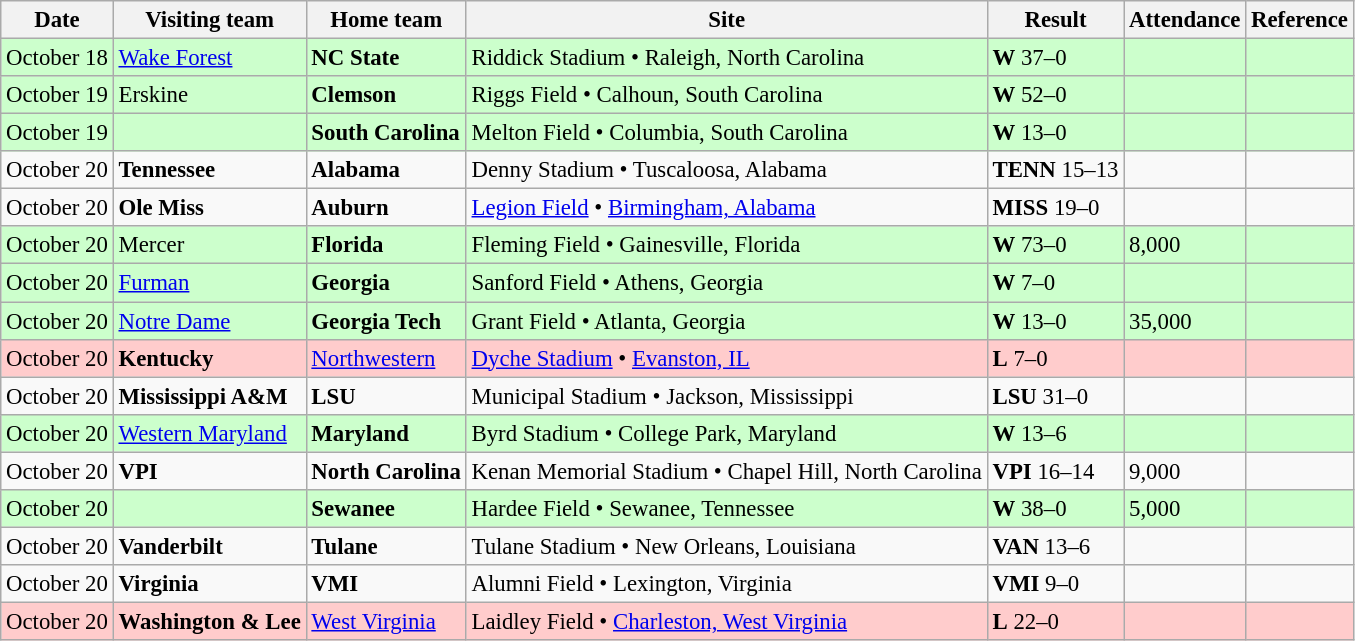<table class="wikitable" style="font-size:95%;">
<tr>
<th>Date</th>
<th>Visiting team</th>
<th>Home team</th>
<th>Site</th>
<th>Result</th>
<th>Attendance</th>
<th class="unsortable">Reference</th>
</tr>
<tr bgcolor=ccffcc>
<td>October 18</td>
<td><a href='#'>Wake Forest</a></td>
<td><strong>NC State</strong></td>
<td>Riddick Stadium • Raleigh, North Carolina</td>
<td><strong>W</strong> 37–0</td>
<td></td>
<td></td>
</tr>
<tr bgcolor=ccffcc>
<td>October 19</td>
<td>Erskine</td>
<td><strong>Clemson</strong></td>
<td>Riggs Field • Calhoun, South Carolina</td>
<td><strong>W</strong> 52–0</td>
<td></td>
<td></td>
</tr>
<tr bgcolor=ccffcc>
<td>October 19</td>
<td></td>
<td><strong>South Carolina</strong></td>
<td>Melton Field • Columbia, South Carolina</td>
<td><strong>W</strong> 13–0</td>
<td></td>
<td></td>
</tr>
<tr bgcolor=>
<td>October 20</td>
<td><strong>Tennessee</strong></td>
<td><strong>Alabama</strong></td>
<td>Denny Stadium • Tuscaloosa, Alabama</td>
<td><strong>TENN</strong> 15–13</td>
<td></td>
<td></td>
</tr>
<tr bgcolor=>
<td>October 20</td>
<td><strong>Ole Miss</strong></td>
<td><strong>Auburn</strong></td>
<td><a href='#'>Legion Field</a> • <a href='#'>Birmingham, Alabama</a></td>
<td><strong>MISS</strong> 19–0</td>
<td></td>
<td></td>
</tr>
<tr bgcolor=ccffcc>
<td>October 20</td>
<td>Mercer</td>
<td><strong>Florida</strong></td>
<td>Fleming Field • Gainesville, Florida</td>
<td><strong>W</strong> 73–0</td>
<td>8,000</td>
<td></td>
</tr>
<tr bgcolor=ccffcc>
<td>October 20</td>
<td><a href='#'>Furman</a></td>
<td><strong>Georgia</strong></td>
<td>Sanford Field • Athens, Georgia</td>
<td><strong>W</strong> 7–0</td>
<td></td>
<td></td>
</tr>
<tr bgcolor=ccffcc>
<td>October 20</td>
<td><a href='#'>Notre Dame</a></td>
<td><strong>Georgia Tech</strong></td>
<td>Grant Field • Atlanta, Georgia</td>
<td><strong>W</strong> 13–0</td>
<td>35,000</td>
<td></td>
</tr>
<tr bgcolor=ffcccc>
<td>October 20</td>
<td><strong>Kentucky</strong></td>
<td><a href='#'>Northwestern</a></td>
<td><a href='#'>Dyche Stadium</a> • <a href='#'>Evanston, IL</a></td>
<td><strong>L</strong> 7–0</td>
<td></td>
<td></td>
</tr>
<tr bgcolor=>
<td>October 20</td>
<td><strong>Mississippi A&M</strong></td>
<td><strong>LSU</strong></td>
<td>Municipal Stadium • Jackson, Mississippi</td>
<td><strong>LSU</strong> 31–0</td>
<td></td>
<td></td>
</tr>
<tr bgcolor=ccffcc>
<td>October 20</td>
<td><a href='#'>Western Maryland</a></td>
<td><strong>Maryland</strong></td>
<td>Byrd Stadium • College Park, Maryland</td>
<td><strong>W</strong> 13–6</td>
<td></td>
<td></td>
</tr>
<tr bgcolor=>
<td>October 20</td>
<td><strong>VPI</strong></td>
<td><strong>North Carolina</strong></td>
<td>Kenan Memorial Stadium • Chapel Hill, North Carolina</td>
<td><strong>VPI</strong> 16–14</td>
<td>9,000</td>
<td></td>
</tr>
<tr bgcolor=ccffcc>
<td>October 20</td>
<td></td>
<td><strong>Sewanee</strong></td>
<td>Hardee Field • Sewanee, Tennessee</td>
<td><strong>W</strong> 38–0</td>
<td>5,000</td>
<td></td>
</tr>
<tr bgcolor=>
<td>October 20</td>
<td><strong>Vanderbilt</strong></td>
<td><strong>Tulane</strong></td>
<td>Tulane Stadium • New Orleans, Louisiana</td>
<td><strong>VAN</strong> 13–6</td>
<td></td>
<td></td>
</tr>
<tr bgcolor=>
<td>October 20</td>
<td><strong>Virginia</strong></td>
<td><strong>VMI</strong></td>
<td>Alumni Field • Lexington, Virginia</td>
<td><strong>VMI</strong> 9–0</td>
<td></td>
<td></td>
</tr>
<tr bgcolor=ffcccc>
<td>October 20</td>
<td><strong>Washington & Lee</strong></td>
<td><a href='#'>West Virginia</a></td>
<td>Laidley Field • <a href='#'>Charleston, West Virginia</a></td>
<td><strong>L</strong> 22–0</td>
<td></td>
<td></td>
</tr>
</table>
